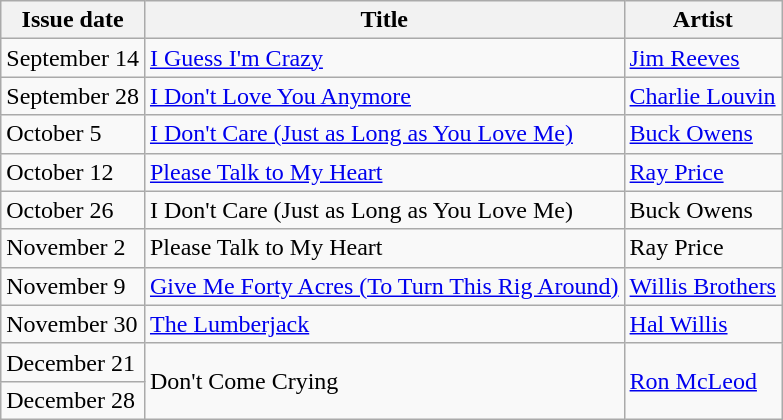<table class="wikitable">
<tr>
<th>Issue date</th>
<th>Title</th>
<th>Artist</th>
</tr>
<tr>
<td>September 14</td>
<td><a href='#'>I Guess I'm Crazy</a></td>
<td><a href='#'>Jim Reeves</a></td>
</tr>
<tr>
<td>September 28</td>
<td><a href='#'>I Don't Love You Anymore</a></td>
<td><a href='#'>Charlie Louvin</a></td>
</tr>
<tr>
<td>October 5</td>
<td><a href='#'>I Don't Care (Just as Long as You Love Me)</a></td>
<td><a href='#'>Buck Owens</a></td>
</tr>
<tr>
<td>October 12</td>
<td><a href='#'>Please Talk to My Heart</a></td>
<td><a href='#'>Ray Price</a></td>
</tr>
<tr>
<td>October 26</td>
<td>I Don't Care (Just as Long as You Love Me)</td>
<td>Buck Owens</td>
</tr>
<tr>
<td>November 2</td>
<td>Please Talk to My Heart</td>
<td>Ray Price</td>
</tr>
<tr>
<td>November 9</td>
<td><a href='#'>Give Me Forty Acres (To Turn This Rig Around)</a></td>
<td><a href='#'>Willis Brothers</a></td>
</tr>
<tr>
<td>November 30</td>
<td><a href='#'>The Lumberjack</a></td>
<td><a href='#'>Hal Willis</a></td>
</tr>
<tr>
<td>December 21</td>
<td rowspan=2>Don't Come Crying</td>
<td rowspan=2><a href='#'>Ron McLeod</a></td>
</tr>
<tr>
<td>December 28</td>
</tr>
</table>
